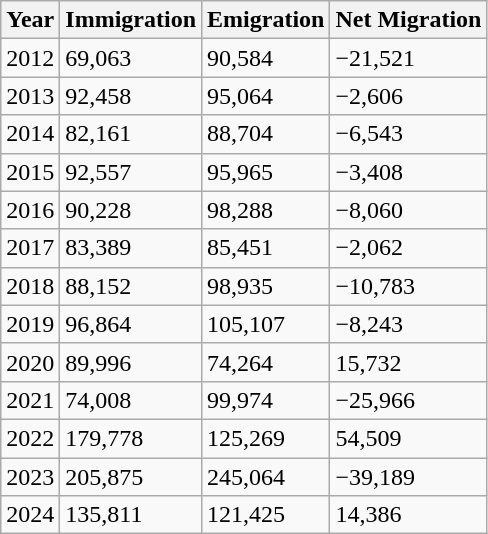<table class="wikitable sortable">
<tr>
<th>Year</th>
<th>Immigration</th>
<th>Emigration</th>
<th>Net Migration</th>
</tr>
<tr>
<td>2012</td>
<td>69,063</td>
<td>90,584</td>
<td>−21,521</td>
</tr>
<tr>
<td>2013</td>
<td>92,458</td>
<td>95,064</td>
<td>−2,606</td>
</tr>
<tr>
<td>2014</td>
<td>82,161</td>
<td>88,704</td>
<td>−6,543</td>
</tr>
<tr>
<td>2015</td>
<td>92,557</td>
<td>95,965</td>
<td>−3,408</td>
</tr>
<tr>
<td>2016</td>
<td>90,228</td>
<td>98,288</td>
<td>−8,060</td>
</tr>
<tr>
<td>2017</td>
<td>83,389</td>
<td>85,451</td>
<td>−2,062</td>
</tr>
<tr>
<td>2018</td>
<td>88,152</td>
<td>98,935</td>
<td>−10,783</td>
</tr>
<tr>
<td>2019</td>
<td>96,864</td>
<td>105,107</td>
<td>−8,243</td>
</tr>
<tr>
<td>2020</td>
<td>89,996</td>
<td>74,264</td>
<td>15,732</td>
</tr>
<tr>
<td>2021</td>
<td>74,008</td>
<td>99,974</td>
<td>−25,966</td>
</tr>
<tr>
<td>2022</td>
<td>179,778</td>
<td>125,269</td>
<td>54,509</td>
</tr>
<tr>
<td>2023</td>
<td>205,875</td>
<td>245,064</td>
<td>−39,189</td>
</tr>
<tr>
<td>2024</td>
<td>135,811</td>
<td>121,425</td>
<td>14,386</td>
</tr>
</table>
